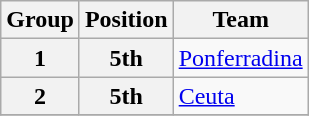<table class="wikitable">
<tr>
<th>Group</th>
<th>Position</th>
<th>Team</th>
</tr>
<tr>
<th>1</th>
<th>5th</th>
<td><a href='#'>Ponferradina</a></td>
</tr>
<tr>
<th>2</th>
<th>5th</th>
<td><a href='#'>Ceuta</a></td>
</tr>
<tr>
</tr>
</table>
